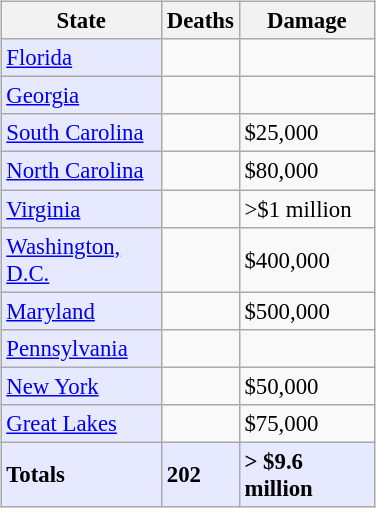<table class="wikitable sortable" style="width: 250px; font-size: 95%; float: right;" cellpadding="4" cellspacing="0">
<tr>
<th scope="col">State</th>
<th scope="col">Deaths</th>
<th scope="col">Damage</th>
</tr>
<tr>
<td scope="row" bgcolor="#e6e9ff"><a href='#'>Florida</a></td>
<td></td>
<td></td>
</tr>
<tr>
<td scope="row" bgcolor="#e6e9ff"><a href='#'>Georgia</a></td>
<td></td>
<td></td>
</tr>
<tr>
<td scope="row" bgcolor="#e6e9ff"><a href='#'>South Carolina</a></td>
<td></td>
<td> $25,000</td>
</tr>
<tr>
<td scope="row" bgcolor="#e6e9ff"><a href='#'>North Carolina</a></td>
<td></td>
<td> $80,000</td>
</tr>
<tr>
<td scope="row" bgcolor="#e6e9ff"><a href='#'>Virginia</a></td>
<td></td>
<td> >$1 million</td>
</tr>
<tr>
<td scope="row" bgcolor="#e6e9ff"><a href='#'>Washington, D.C.</a></td>
<td></td>
<td> $400,000</td>
</tr>
<tr>
<td scope="row" bgcolor="#e6e9ff"><a href='#'>Maryland</a></td>
<td></td>
<td> $500,000</td>
</tr>
<tr>
<td scope="row" bgcolor="#e6e9ff"><a href='#'>Pennsylvania</a></td>
<td></td>
<td></td>
</tr>
<tr>
<td scope="row" bgcolor="#e6e9ff"><a href='#'>New York</a></td>
<td></td>
<td> $50,000</td>
</tr>
<tr>
<td scope="row" bgcolor="#e6e9ff"><a href='#'>Great Lakes</a></td>
<td></td>
<td> $75,000</td>
</tr>
<tr class="sortbottom" bgcolor="#e6e9ff">
<td><strong>Totals</strong></td>
<td><strong>202</strong></td>
<td><strong>> $9.6 million</strong></td>
</tr>
</table>
